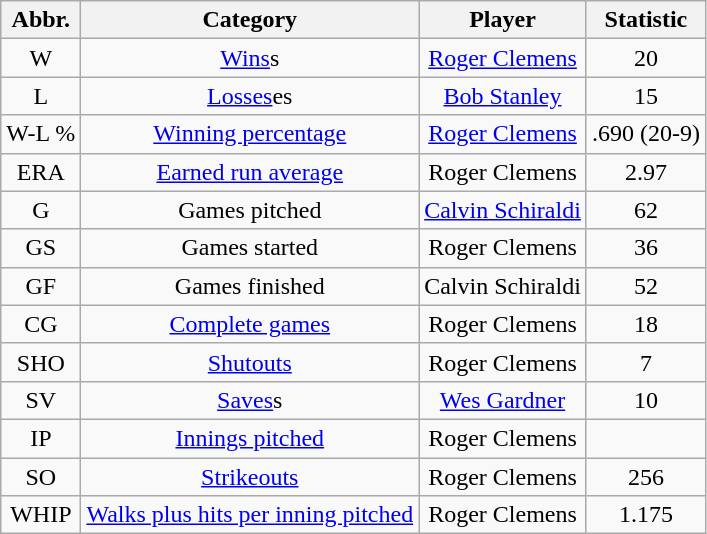<table class="wikitable sortable" style="text-align:center;">
<tr>
<th>Abbr.</th>
<th>Category</th>
<th>Player</th>
<th>Statistic</th>
</tr>
<tr>
<td>W</td>
<td><a href='#'>Wins</a>s</td>
<td><a href='#'>Roger Clemens</a></td>
<td>20</td>
</tr>
<tr>
<td>L</td>
<td><a href='#'>Losses</a>es</td>
<td><a href='#'>Bob Stanley</a></td>
<td>15</td>
</tr>
<tr>
<td>W-L %</td>
<td><a href='#'>Winning percentage</a></td>
<td><a href='#'>Roger Clemens</a></td>
<td>.690 (20-9)</td>
</tr>
<tr>
<td>ERA</td>
<td><a href='#'>Earned run average</a></td>
<td>Roger Clemens</td>
<td>2.97</td>
</tr>
<tr>
<td>G</td>
<td>Games pitched</td>
<td><a href='#'>Calvin Schiraldi</a></td>
<td>62</td>
</tr>
<tr>
<td>GS</td>
<td>Games started</td>
<td>Roger Clemens</td>
<td>36</td>
</tr>
<tr>
<td>GF</td>
<td>Games finished</td>
<td>Calvin Schiraldi</td>
<td>52</td>
</tr>
<tr>
<td>CG</td>
<td><a href='#'>Complete games</a></td>
<td>Roger Clemens</td>
<td>18</td>
</tr>
<tr>
<td>SHO</td>
<td><a href='#'>Shutouts</a></td>
<td>Roger Clemens</td>
<td>7</td>
</tr>
<tr>
<td>SV</td>
<td><a href='#'>Saves</a>s</td>
<td><a href='#'>Wes Gardner</a></td>
<td>10</td>
</tr>
<tr>
<td>IP</td>
<td><a href='#'>Innings pitched</a></td>
<td>Roger Clemens</td>
<td></td>
</tr>
<tr>
<td>SO</td>
<td><a href='#'>Strikeouts</a></td>
<td>Roger Clemens</td>
<td>256</td>
</tr>
<tr>
<td>WHIP</td>
<td><a href='#'>Walks plus hits per inning pitched</a></td>
<td>Roger Clemens</td>
<td>1.175</td>
</tr>
</table>
